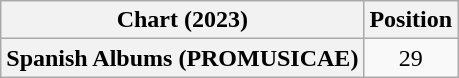<table class="wikitable sortable plainrowheaders" style="text-align:center">
<tr>
<th scope="col">Chart (2023)</th>
<th scope="col">Position</th>
</tr>
<tr>
<th scope="row">Spanish Albums (PROMUSICAE)</th>
<td>29</td>
</tr>
</table>
